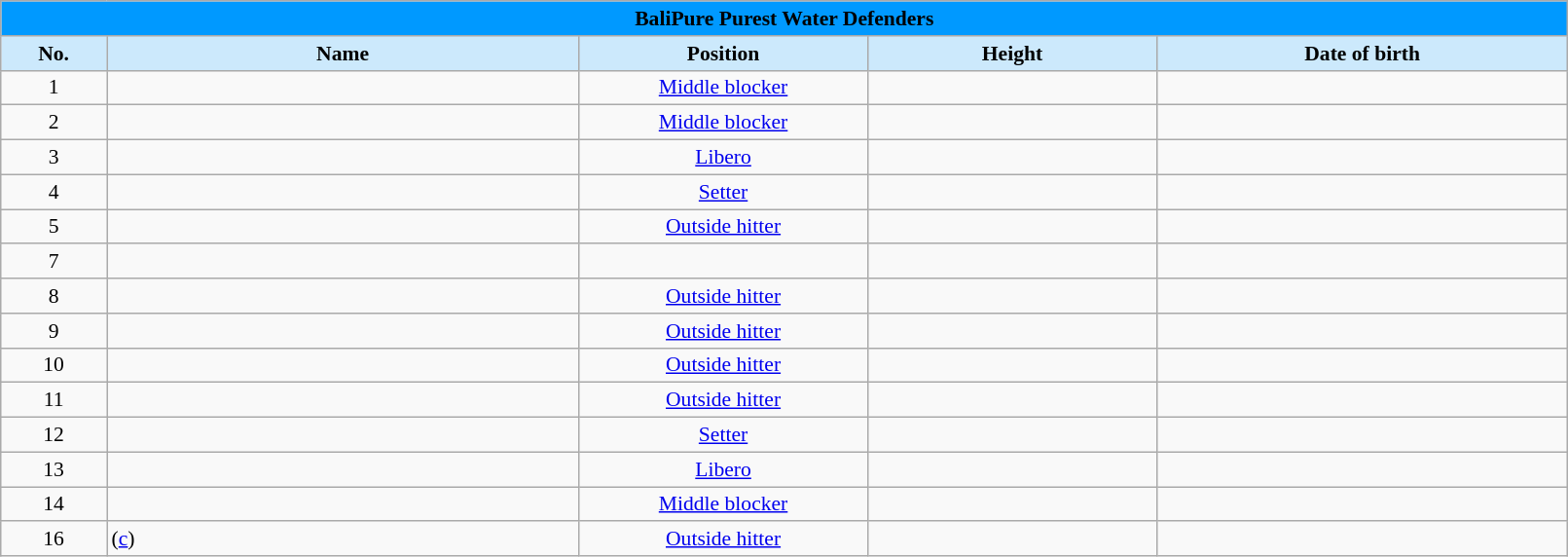<table class="wikitable sortable" style="text-align:center; width: 85%; font-size:90%">
<tr>
<td colspan="6" style= "background: #0099ff; color: black; text-align: center"><strong>BaliPure Purest Water Defenders</strong></td>
</tr>
<tr>
<th style="width:3em; background:#cce9fc; color:black;">No.</th>
<th style="width:15em; background:#cce9fc; color:black;">Name</th>
<th style="width:9em; background:#cce9fc; color:black;">Position</th>
<th style="width:9em; background:#cce9fc; color:black;">Height</th>
<th style="width:13em; background:#cce9fc; color:black;">Date of birth</th>
</tr>
<tr>
<td>1</td>
<td align=left> </td>
<td><a href='#'>Middle blocker</a></td>
<td></td>
<td align=right></td>
</tr>
<tr>
<td>2</td>
<td align=left> </td>
<td><a href='#'>Middle blocker</a></td>
<td></td>
<td align=right></td>
</tr>
<tr>
<td>3</td>
<td align=left> </td>
<td><a href='#'>Libero</a></td>
<td></td>
<td align=right></td>
</tr>
<tr>
<td>4</td>
<td align=left> </td>
<td><a href='#'>Setter</a></td>
<td></td>
<td align=right></td>
</tr>
<tr>
<td>5</td>
<td align=left> </td>
<td><a href='#'>Outside hitter</a></td>
<td></td>
<td align=right></td>
</tr>
<tr>
<td>7</td>
<td align=left> </td>
<td></td>
<td></td>
<td align=right></td>
</tr>
<tr>
<td>8</td>
<td align=left> </td>
<td><a href='#'>Outside hitter</a></td>
<td></td>
<td align=right></td>
</tr>
<tr>
<td>9</td>
<td align=left> </td>
<td><a href='#'>Outside hitter</a></td>
<td></td>
<td align=right></td>
</tr>
<tr>
<td>10</td>
<td align=left> </td>
<td><a href='#'>Outside hitter</a></td>
<td></td>
<td align=right></td>
</tr>
<tr>
<td>11</td>
<td align=left> </td>
<td><a href='#'>Outside hitter</a></td>
<td></td>
<td align=right></td>
</tr>
<tr>
<td>12</td>
<td align=left> </td>
<td><a href='#'>Setter</a></td>
<td></td>
<td align=right></td>
</tr>
<tr>
<td>13</td>
<td align=left> </td>
<td><a href='#'>Libero</a></td>
<td></td>
<td align=right></td>
</tr>
<tr>
<td>14</td>
<td align=left> </td>
<td><a href='#'>Middle blocker</a></td>
<td></td>
<td align=right></td>
</tr>
<tr>
<td>16</td>
<td align=left>  (<a href='#'>c</a>)</td>
<td><a href='#'>Outside hitter</a></td>
<td></td>
<td align=right></td>
</tr>
</table>
